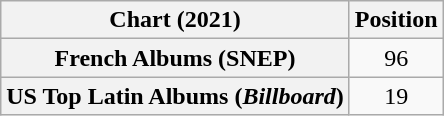<table class="wikitable sortable plainrowheaders" style="text-align:center">
<tr>
<th scope="col">Chart (2021)</th>
<th scope="col">Position</th>
</tr>
<tr>
<th scope="row">French Albums (SNEP)</th>
<td>96</td>
</tr>
<tr>
<th scope="row">US Top Latin Albums (<em>Billboard</em>)</th>
<td>19</td>
</tr>
</table>
